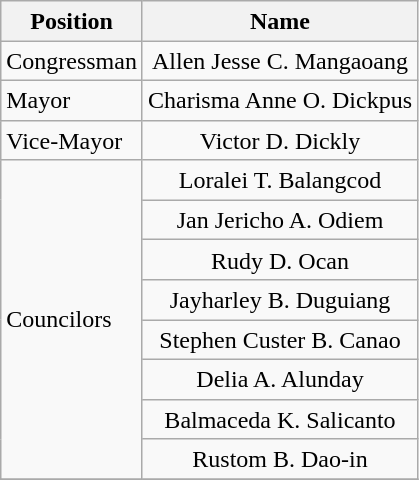<table class="wikitable" style="line-height:1.20em; font-size:100%;">
<tr>
<th>Position</th>
<th>Name</th>
</tr>
<tr>
<td>Congressman</td>
<td style="text-align:center;">Allen Jesse C. Mangaoang</td>
</tr>
<tr>
<td>Mayor</td>
<td style="text-align:center;">Charisma Anne O. Dickpus</td>
</tr>
<tr>
<td>Vice-Mayor</td>
<td style="text-align:center;">Victor D. Dickly</td>
</tr>
<tr>
<td rowspan=8>Councilors</td>
<td style="text-align:center;">Loralei T. Balangcod</td>
</tr>
<tr>
<td style="text-align:center;">Jan Jericho A. Odiem</td>
</tr>
<tr>
<td style="text-align:center;">Rudy D. Ocan</td>
</tr>
<tr>
<td style="text-align:center;">Jayharley B. Duguiang</td>
</tr>
<tr>
<td style="text-align:center;">Stephen Custer B. Canao</td>
</tr>
<tr>
<td style="text-align:center;">Delia A. Alunday</td>
</tr>
<tr>
<td style="text-align:center;">Balmaceda K. Salicanto</td>
</tr>
<tr>
<td style="text-align:center;">Rustom B. Dao-in</td>
</tr>
<tr>
</tr>
</table>
